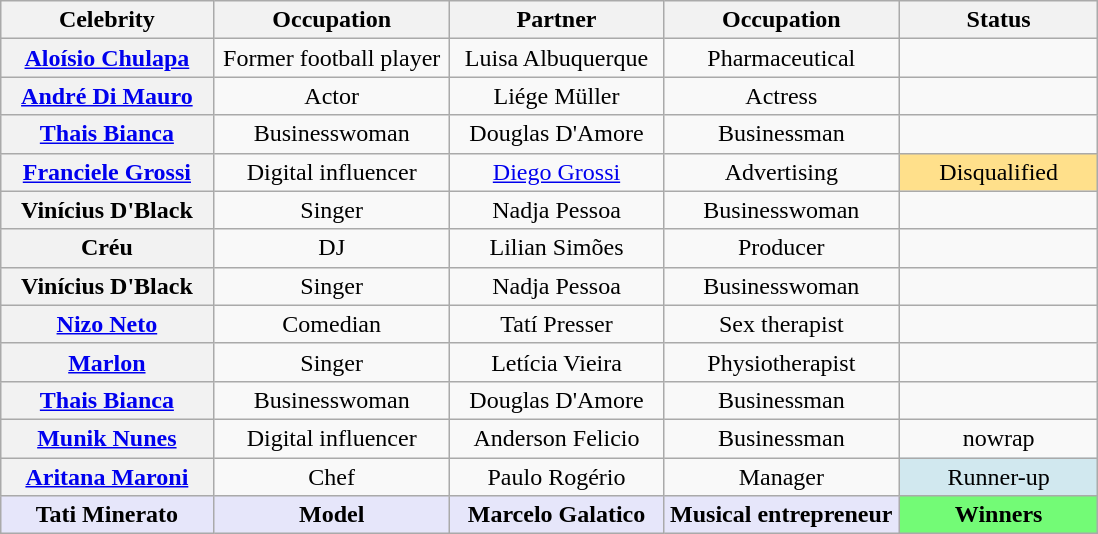<table class= "wikitable sortable" style="text-align: center; margin:auto; align: center">
<tr>
<th width=135>Celebrity</th>
<th width=150>Occupation</th>
<th width=135>Partner</th>
<th width=150>Occupation</th>
<th width=125>Status</th>
</tr>
<tr>
<th><a href='#'>Aloísio Chulapa</a></th>
<td>Former football player</td>
<td nowrap>Luisa Albuquerque</td>
<td>Pharmaceutical</td>
<td></td>
</tr>
<tr>
<th><a href='#'>André Di Mauro</a></th>
<td>Actor</td>
<td>Liége Müller</td>
<td>Actress</td>
<td></td>
</tr>
<tr>
<th nowrap><a href='#'>Thais Bianca</a><br></th>
<td>Businesswoman</td>
<td nowrap>Douglas D'Amore<br></td>
<td>Businessman</td>
<td></td>
</tr>
<tr>
<th><a href='#'>Franciele Grossi</a></th>
<td>Digital influencer</td>
<td><a href='#'>Diego Grossi</a></td>
<td>Advertising</td>
<td bgcolor=FFE08B>Disqualified<br></td>
</tr>
<tr>
<th>Vinícius D'Black<br></th>
<td>Singer</td>
<td>Nadja Pessoa<br></td>
<td>Businesswoman</td>
<td></td>
</tr>
<tr>
<th>Créu</th>
<td>DJ</td>
<td>Lilian Simões</td>
<td>Producer</td>
<td></td>
</tr>
<tr>
<th>Vinícius D'Black</th>
<td>Singer</td>
<td>Nadja Pessoa</td>
<td>Businesswoman</td>
<td></td>
</tr>
<tr>
<th><a href='#'>Nizo Neto</a></th>
<td>Comedian</td>
<td>Tatí Presser</td>
<td>Sex therapist</td>
<td></td>
</tr>
<tr>
<th><a href='#'>Marlon</a></th>
<td>Singer</td>
<td>Letícia Vieira</td>
<td>Physiotherapist</td>
<td></td>
</tr>
<tr>
<th><a href='#'>Thais Bianca</a></th>
<td>Businesswoman</td>
<td>Douglas D'Amore</td>
<td>Businessman</td>
<td></td>
</tr>
<tr>
<th><a href='#'>Munik Nunes</a></th>
<td>Digital influencer</td>
<td>Anderson Felicio</td>
<td>Businessman</td>
<td>nowrap </td>
</tr>
<tr>
<th><a href='#'>Aritana Maroni</a></th>
<td>Chef</td>
<td>Paulo Rogério</td>
<td>Manager</td>
<td bgcolor=D1E8EF>Runner-up<br></td>
</tr>
<tr>
<td bgcolor="E6E6FA"><strong>Tati Minerato</strong></td>
<td bgcolor="E6E6FA"><strong>Model</strong></td>
<td bgcolor="E6E6FA"><strong>Marcelo Galatico</strong></td>
<td bgcolor="E6E6FA"><strong>Musical entrepreneur</strong></td>
<td bgcolor=73FB76><strong>Winners</strong><br></td>
</tr>
</table>
